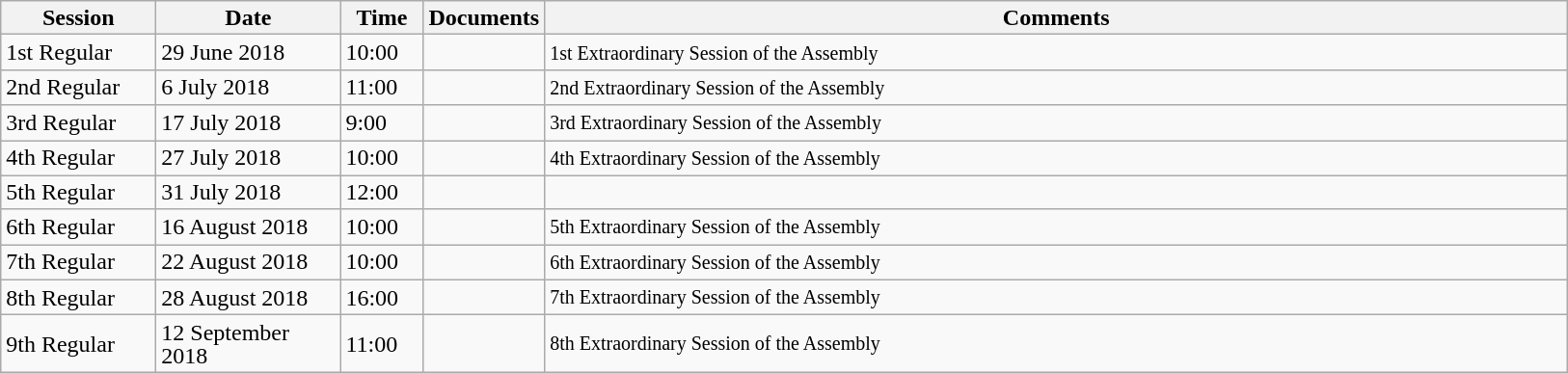<table class="wikitable" style="line-height:16px;">
<tr>
<th style="width:100px;">Session</th>
<th style="width:120px;">Date</th>
<th style="width:50px;">Time</th>
<th style="width:50px;">Documents</th>
<th style="width:700px;">Comments</th>
</tr>
<tr>
<td>1st Regular</td>
<td>29 June 2018</td>
<td>10:00</td>
<td></td>
<td><small>1st Extraordinary Session of the Assembly</small></td>
</tr>
<tr>
<td>2nd Regular</td>
<td>6 July 2018</td>
<td>11:00</td>
<td></td>
<td><small>2nd Extraordinary Session of the Assembly</small></td>
</tr>
<tr>
<td>3rd Regular</td>
<td>17 July 2018</td>
<td>9:00</td>
<td></td>
<td><small>3rd Extraordinary Session of the Assembly</small></td>
</tr>
<tr>
<td>4th Regular</td>
<td>27 July 2018</td>
<td>10:00</td>
<td></td>
<td><small>4th Extraordinary Session of the Assembly</small></td>
</tr>
<tr>
<td>5th Regular</td>
<td>31 July 2018</td>
<td>12:00</td>
<td></td>
<td></td>
</tr>
<tr>
<td>6th Regular</td>
<td>16 August 2018</td>
<td>10:00</td>
<td></td>
<td><small>5th Extraordinary Session of the Assembly</small></td>
</tr>
<tr>
<td>7th Regular</td>
<td>22 August 2018</td>
<td>10:00</td>
<td></td>
<td><small>6th Extraordinary Session of the Assembly</small></td>
</tr>
<tr>
<td>8th Regular</td>
<td>28 August 2018</td>
<td>16:00</td>
<td></td>
<td><small>7th Extraordinary Session of the Assembly</small></td>
</tr>
<tr>
<td>9th Regular</td>
<td>12 September 2018</td>
<td>11:00</td>
<td></td>
<td><small>8th Extraordinary Session of the Assembly</small></td>
</tr>
</table>
